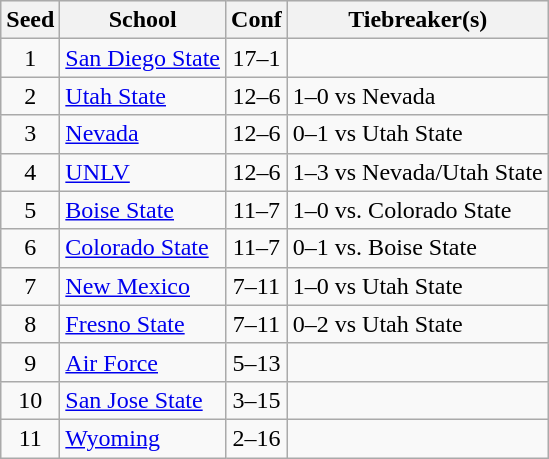<table class="wikitable" style="text-align:center">
<tr bgcolor="#efefef">
<th>Seed</th>
<th>School</th>
<th>Conf</th>
<th>Tiebreaker(s)</th>
</tr>
<tr>
<td>1</td>
<td align=left><a href='#'>San Diego State</a></td>
<td>17–1</td>
<td></td>
</tr>
<tr>
<td>2</td>
<td align=left><a href='#'>Utah State</a></td>
<td>12–6</td>
<td align=left>1–0 vs Nevada</td>
</tr>
<tr>
<td>3</td>
<td align=left><a href='#'>Nevada</a></td>
<td>12–6</td>
<td align=left>0–1 vs Utah State</td>
</tr>
<tr>
<td>4</td>
<td align=left><a href='#'>UNLV</a></td>
<td>12–6</td>
<td align=left>1–3 vs Nevada/Utah State</td>
</tr>
<tr>
<td>5</td>
<td align=left><a href='#'>Boise State</a></td>
<td>11–7</td>
<td align=left>1–0 vs. Colorado State</td>
</tr>
<tr>
<td>6</td>
<td align=left><a href='#'>Colorado State</a></td>
<td>11–7</td>
<td align=left>0–1 vs. Boise State</td>
</tr>
<tr>
<td>7</td>
<td align=left><a href='#'>New Mexico</a></td>
<td>7–11</td>
<td align=left>1–0 vs Utah State</td>
</tr>
<tr>
<td>8</td>
<td align=left><a href='#'>Fresno State</a></td>
<td>7–11</td>
<td align=left>0–2 vs Utah State</td>
</tr>
<tr>
<td>9</td>
<td align=left><a href='#'>Air Force</a></td>
<td>5–13</td>
<td></td>
</tr>
<tr>
<td>10</td>
<td align=left><a href='#'>San Jose State</a></td>
<td>3–15</td>
<td></td>
</tr>
<tr>
<td>11</td>
<td align=left><a href='#'>Wyoming</a></td>
<td>2–16</td>
<td></td>
</tr>
</table>
